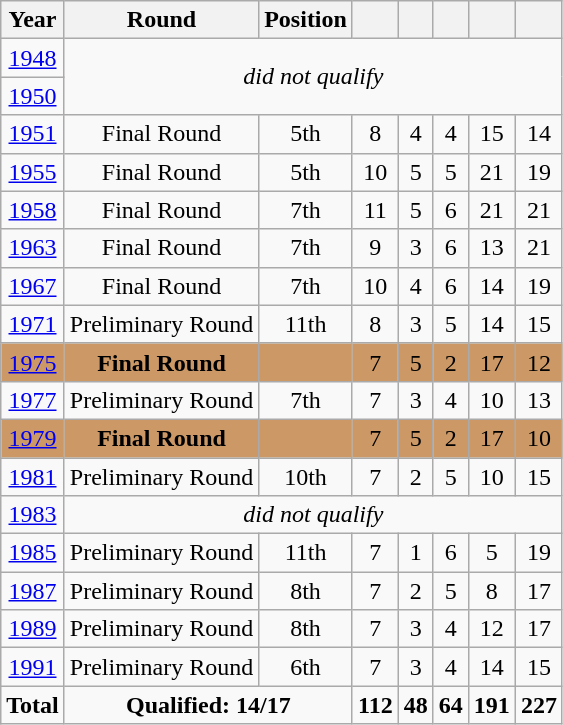<table class="wikitable" style="text-align: center;">
<tr>
<th>Year</th>
<th>Round</th>
<th>Position</th>
<th></th>
<th></th>
<th></th>
<th></th>
<th></th>
</tr>
<tr>
<td> <a href='#'>1948</a></td>
<td colspan=9 rowspan=2><em>did not qualify</em></td>
</tr>
<tr>
<td> <a href='#'>1950</a></td>
</tr>
<tr>
<td> <a href='#'>1951</a></td>
<td>Final Round</td>
<td>5th</td>
<td>8</td>
<td>4</td>
<td>4</td>
<td>15</td>
<td>14</td>
</tr>
<tr>
<td> <a href='#'>1955</a></td>
<td>Final Round</td>
<td>5th</td>
<td>10</td>
<td>5</td>
<td>5</td>
<td>21</td>
<td>19</td>
</tr>
<tr>
<td> <a href='#'>1958</a></td>
<td>Final Round</td>
<td>7th</td>
<td>11</td>
<td>5</td>
<td>6</td>
<td>21</td>
<td>21</td>
</tr>
<tr>
<td> <a href='#'>1963</a></td>
<td>Final Round</td>
<td>7th</td>
<td>9</td>
<td>3</td>
<td>6</td>
<td>13</td>
<td>21</td>
</tr>
<tr>
<td> <a href='#'>1967</a></td>
<td>Final Round</td>
<td>7th</td>
<td>10</td>
<td>4</td>
<td>6</td>
<td>14</td>
<td>19</td>
</tr>
<tr>
<td> <a href='#'>1971</a></td>
<td>Preliminary Round</td>
<td>11th</td>
<td>8</td>
<td>3</td>
<td>5</td>
<td>14</td>
<td>15</td>
</tr>
<tr style="background:#cc9966;">
<td> <a href='#'>1975</a></td>
<td><strong>Final Round</strong></td>
<td></td>
<td>7</td>
<td>5</td>
<td>2</td>
<td>17</td>
<td>12</td>
</tr>
<tr>
<td> <a href='#'>1977</a></td>
<td>Preliminary Round</td>
<td>7th</td>
<td>7</td>
<td>3</td>
<td>4</td>
<td>10</td>
<td>13</td>
</tr>
<tr style="background:#cc9966;">
<td> <a href='#'>1979</a></td>
<td><strong>Final Round</strong></td>
<td></td>
<td>7</td>
<td>5</td>
<td>2</td>
<td>17</td>
<td>10</td>
</tr>
<tr>
<td> <a href='#'>1981</a></td>
<td>Preliminary Round</td>
<td>10th</td>
<td>7</td>
<td>2</td>
<td>5</td>
<td>10</td>
<td>15</td>
</tr>
<tr>
<td> <a href='#'>1983</a></td>
<td colspan=9><em>did not qualify</em></td>
</tr>
<tr>
<td> <a href='#'>1985</a></td>
<td>Preliminary Round</td>
<td>11th</td>
<td>7</td>
<td>1</td>
<td>6</td>
<td>5</td>
<td>19</td>
</tr>
<tr>
<td> <a href='#'>1987</a></td>
<td>Preliminary Round</td>
<td>8th</td>
<td>7</td>
<td>2</td>
<td>5</td>
<td>8</td>
<td>17</td>
</tr>
<tr>
<td> <a href='#'>1989</a></td>
<td>Preliminary Round</td>
<td>8th</td>
<td>7</td>
<td>3</td>
<td>4</td>
<td>12</td>
<td>17</td>
</tr>
<tr>
<td> <a href='#'>1991</a></td>
<td>Preliminary Round</td>
<td>6th</td>
<td>7</td>
<td>3</td>
<td>4</td>
<td>14</td>
<td>15</td>
</tr>
<tr>
<td><strong>Total</strong></td>
<td colspan="2"><strong>Qualified: 14/17</strong></td>
<td><strong>112</strong></td>
<td><strong>48</strong></td>
<td><strong>64</strong></td>
<td><strong>191</strong></td>
<td><strong>227</strong></td>
</tr>
</table>
